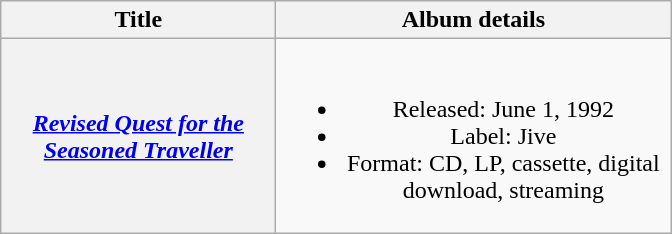<table class="wikitable plainrowheaders" style="text-align:center;">
<tr>
<th scope="col" rowspan="1" style="width:11em;">Title</th>
<th scope="col" rowspan="1" style="width:16em;">Album details</th>
</tr>
<tr>
<th scope="row"><em><a href='#'>Revised Quest for the Seasoned Traveller</a></em></th>
<td><br><ul><li>Released: June 1, 1992</li><li>Label: Jive</li><li>Format: CD, LP, cassette, digital download, streaming</li></ul></td>
</tr>
</table>
